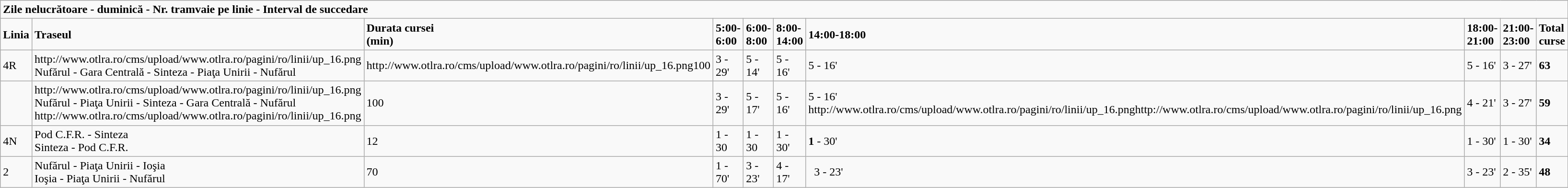<table class="wikitable">
<tr>
<td colspan="10"><strong>Zile nelucrătoare - duminică - Nr. tramvaie pe linie - Interval de succedare</strong></td>
</tr>
<tr>
<td><strong>Linia</strong></td>
<td><strong>Traseul</strong></td>
<td><strong>Durata cursei</strong><br><strong>(min)</strong></td>
<td><strong>5:00-6:00</strong></td>
<td><strong>6:00-8:00</strong></td>
<td><strong>8:00-14:00</strong></td>
<td><strong>14:00-18:00</strong></td>
<td><strong>18:00-21:00</strong></td>
<td><strong>21:00-23:00</strong></td>
<td><strong>Total curse</strong></td>
</tr>
<tr>
<td>4R</td>
<td>http://www.otlra.ro/cms/upload/www.otlra.ro/pagini/ro/linii/up_16.png Nufărul - Gara Centrală - Sinteza - Piaţa Unirii - Nufărul</td>
<td>http://www.otlra.ro/cms/upload/www.otlra.ro/pagini/ro/linii/up_16.png100<br></td>
<td>3 - 29'<br></td>
<td>5 - 14'<br></td>
<td>5 - 16'<br></td>
<td>5 - 16'<br></td>
<td>5 - 16'<br></td>
<td>3 - 27'<br></td>
<td><strong>63</strong></td>
</tr>
<tr>
<td></td>
<td>http://www.otlra.ro/cms/upload/www.otlra.ro/pagini/ro/linii/up_16.png Nufărul - Piaţa Unirii - Sinteza - Gara Centrală - Nufărul<br>http://www.otlra.ro/cms/upload/www.otlra.ro/pagini/ro/linii/up_16.png</td>
<td>100<br></td>
<td>3 - 29'<br></td>
<td>5 - 17'<br></td>
<td>5 - 16'<br></td>
<td>5 - 16'<br>http://www.otlra.ro/cms/upload/www.otlra.ro/pagini/ro/linii/up_16.pnghttp://www.otlra.ro/cms/upload/www.otlra.ro/pagini/ro/linii/up_16.png</td>
<td>4 - 21'<br></td>
<td>3 - 27'<br></td>
<td><strong>59</strong></td>
</tr>
<tr>
<td>4N</td>
<td>Pod C.F.R. - Sinteza<br>Sinteza - Pod C.F.R.</td>
<td>12 <br></td>
<td>1 - 30<br></td>
<td>1 - 30<br></td>
<td>1 - 30'<br></td>
<td><strong>1</strong> - 30'</td>
<td>1 - 30' <br></td>
<td>1 - 30' <br></td>
<td><strong>34</strong></td>
</tr>
<tr>
<td>2</td>
<td>Nufărul - Piaţa Unirii - Ioşia<br>Ioşia - Piaţa Unirii - Nufărul</td>
<td>70 <br></td>
<td>1 - 70'<br></td>
<td>3 - 23'<br></td>
<td>4 - 17'<br></td>
<td><strong> </strong> 3 - 23'<br></td>
<td>3 - 23'<br></td>
<td>2 - 35'<br></td>
<td><strong>48</strong></td>
</tr>
</table>
